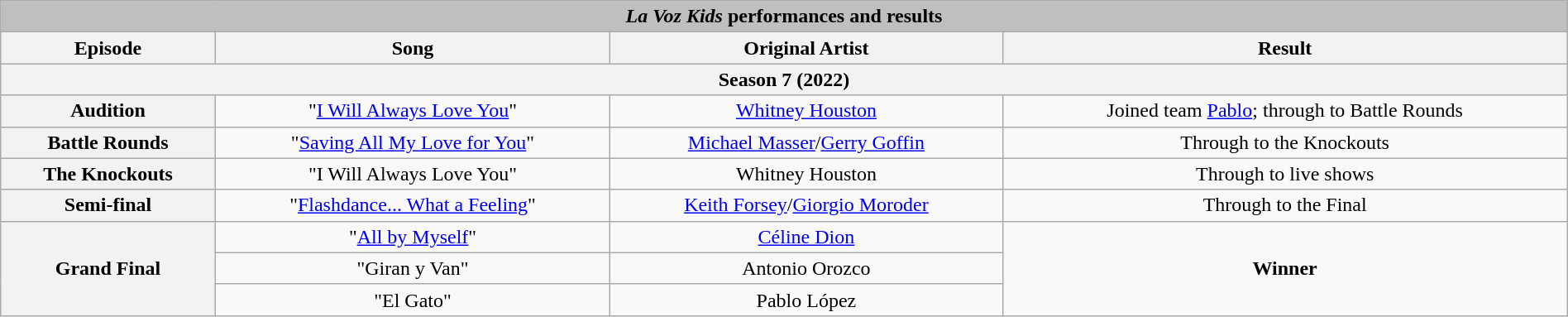<table class="wikitable" style="width:100%; margin:1em auto 1em auto; text-align:center;">
<tr>
<th colspan="4" style="background:#BFBFBF;"><em>La Voz Kids</em> performances and results</th>
</tr>
<tr>
<th scope="col">Episode</th>
<th scope="col">Song</th>
<th scope="col">Original Artist</th>
<th scope="col">Result</th>
</tr>
<tr>
<th colspan="4">Season 7 (2022)</th>
</tr>
<tr>
<th>Audition</th>
<td>"<a href='#'>I Will Always Love You</a>"</td>
<td><a href='#'>Whitney Houston</a></td>
<td>Joined team <a href='#'>Pablo</a>; through to Battle Rounds</td>
</tr>
<tr>
<th>Battle Rounds</th>
<td>"<a href='#'>Saving All My Love for You</a>"</td>
<td><a href='#'>Michael Masser</a>/<a href='#'>Gerry Goffin</a></td>
<td>Through to the Knockouts</td>
</tr>
<tr>
<th>The Knockouts</th>
<td>"I Will Always Love You"</td>
<td>Whitney Houston</td>
<td>Through to live shows</td>
</tr>
<tr>
<th>Semi-final</th>
<td>"<a href='#'>Flashdance... What a Feeling</a>"</td>
<td><a href='#'>Keith Forsey</a>/<a href='#'>Giorgio Moroder</a></td>
<td>Through to the Final</td>
</tr>
<tr>
<th rowspan="3">Grand Final</th>
<td>"<a href='#'>All by Myself</a>"</td>
<td><a href='#'>Céline Dion</a></td>
<td rowspan="3"><strong>Winner</strong></td>
</tr>
<tr>
<td>"Giran y Van" </td>
<td>Antonio Orozco</td>
</tr>
<tr>
<td>"El Gato" </td>
<td>Pablo López</td>
</tr>
</table>
